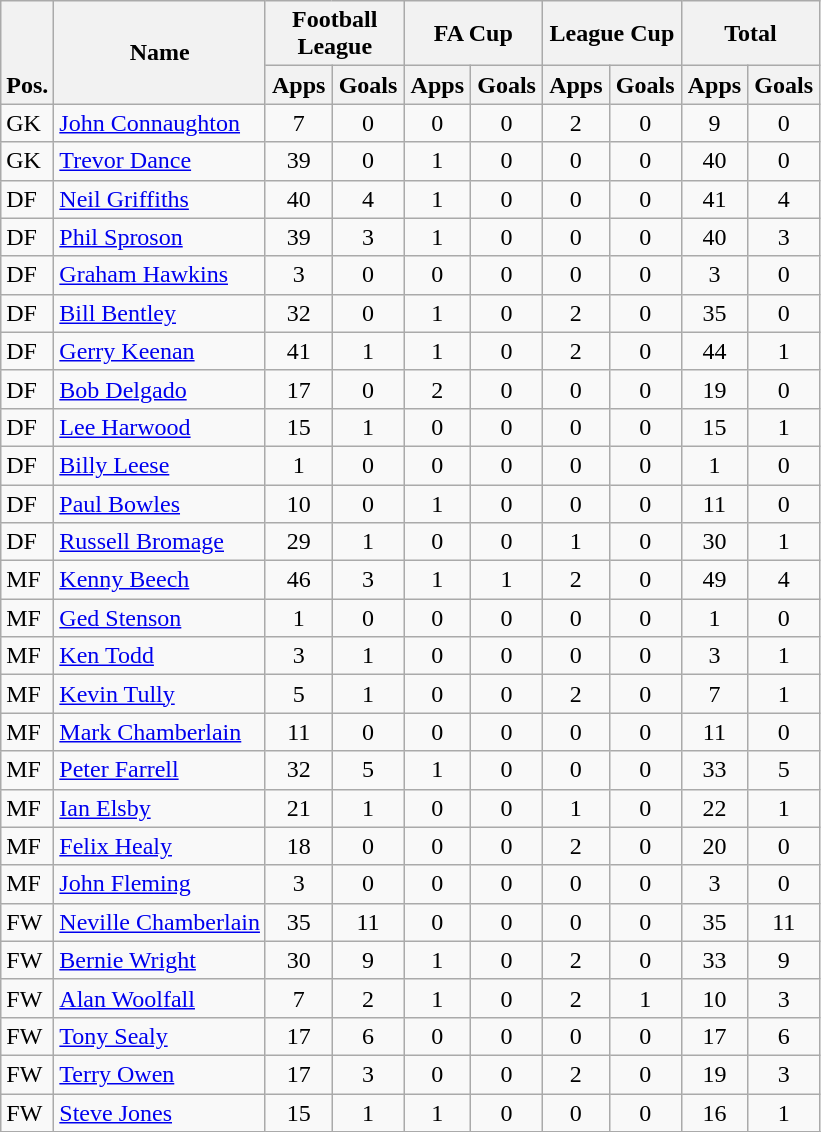<table class="wikitable" style="text-align:center">
<tr>
<th rowspan="2" valign="bottom">Pos.</th>
<th rowspan="2">Name</th>
<th colspan="2" width="85">Football League</th>
<th colspan="2" width="85">FA Cup</th>
<th colspan="2" width="85">League Cup</th>
<th colspan="2" width="85">Total</th>
</tr>
<tr>
<th>Apps</th>
<th>Goals</th>
<th>Apps</th>
<th>Goals</th>
<th>Apps</th>
<th>Goals</th>
<th>Apps</th>
<th>Goals</th>
</tr>
<tr>
<td align="left">GK</td>
<td align="left"> <a href='#'>John Connaughton</a></td>
<td>7</td>
<td>0</td>
<td>0</td>
<td>0</td>
<td>2</td>
<td>0</td>
<td>9</td>
<td>0</td>
</tr>
<tr>
<td align="left">GK</td>
<td align="left"> <a href='#'>Trevor Dance</a></td>
<td>39</td>
<td>0</td>
<td>1</td>
<td>0</td>
<td>0</td>
<td>0</td>
<td>40</td>
<td>0</td>
</tr>
<tr>
<td align="left">DF</td>
<td align="left"> <a href='#'>Neil Griffiths</a></td>
<td>40</td>
<td>4</td>
<td>1</td>
<td>0</td>
<td>0</td>
<td>0</td>
<td>41</td>
<td>4</td>
</tr>
<tr>
<td align="left">DF</td>
<td align="left"> <a href='#'>Phil Sproson</a></td>
<td>39</td>
<td>3</td>
<td>1</td>
<td>0</td>
<td>0</td>
<td>0</td>
<td>40</td>
<td>3</td>
</tr>
<tr>
<td align="left">DF</td>
<td align="left"> <a href='#'>Graham Hawkins</a></td>
<td>3</td>
<td>0</td>
<td>0</td>
<td>0</td>
<td>0</td>
<td>0</td>
<td>3</td>
<td>0</td>
</tr>
<tr>
<td align="left">DF</td>
<td align="left"> <a href='#'>Bill Bentley</a></td>
<td>32</td>
<td>0</td>
<td>1</td>
<td>0</td>
<td>2</td>
<td>0</td>
<td>35</td>
<td>0</td>
</tr>
<tr>
<td align="left">DF</td>
<td align="left"> <a href='#'>Gerry Keenan</a></td>
<td>41</td>
<td>1</td>
<td>1</td>
<td>0</td>
<td>2</td>
<td>0</td>
<td>44</td>
<td>1</td>
</tr>
<tr>
<td align="left">DF</td>
<td align="left"> <a href='#'>Bob Delgado</a></td>
<td>17</td>
<td>0</td>
<td>2</td>
<td>0</td>
<td>0</td>
<td>0</td>
<td>19</td>
<td>0</td>
</tr>
<tr>
<td align="left">DF</td>
<td align="left"> <a href='#'>Lee Harwood</a></td>
<td>15</td>
<td>1</td>
<td>0</td>
<td>0</td>
<td>0</td>
<td>0</td>
<td>15</td>
<td>1</td>
</tr>
<tr>
<td align="left">DF</td>
<td align="left"> <a href='#'>Billy Leese</a></td>
<td>1</td>
<td>0</td>
<td>0</td>
<td>0</td>
<td>0</td>
<td>0</td>
<td>1</td>
<td>0</td>
</tr>
<tr>
<td align="left">DF</td>
<td align="left"> <a href='#'>Paul Bowles</a></td>
<td>10</td>
<td>0</td>
<td>1</td>
<td>0</td>
<td>0</td>
<td>0</td>
<td>11</td>
<td>0</td>
</tr>
<tr>
<td align="left">DF</td>
<td align="left"> <a href='#'>Russell Bromage</a></td>
<td>29</td>
<td>1</td>
<td>0</td>
<td>0</td>
<td>1</td>
<td>0</td>
<td>30</td>
<td>1</td>
</tr>
<tr>
<td align="left">MF</td>
<td align="left"> <a href='#'>Kenny Beech</a></td>
<td>46</td>
<td>3</td>
<td>1</td>
<td>1</td>
<td>2</td>
<td>0</td>
<td>49</td>
<td>4</td>
</tr>
<tr>
<td align="left">MF</td>
<td align="left"> <a href='#'>Ged Stenson</a></td>
<td>1</td>
<td>0</td>
<td>0</td>
<td>0</td>
<td>0</td>
<td>0</td>
<td>1</td>
<td>0</td>
</tr>
<tr>
<td align="left">MF</td>
<td align="left"> <a href='#'>Ken Todd</a></td>
<td>3</td>
<td>1</td>
<td>0</td>
<td>0</td>
<td>0</td>
<td>0</td>
<td>3</td>
<td>1</td>
</tr>
<tr>
<td align="left">MF</td>
<td align="left"> <a href='#'>Kevin Tully</a></td>
<td>5</td>
<td>1</td>
<td>0</td>
<td>0</td>
<td>2</td>
<td>0</td>
<td>7</td>
<td>1</td>
</tr>
<tr>
<td align="left">MF</td>
<td align="left"> <a href='#'>Mark Chamberlain</a></td>
<td>11</td>
<td>0</td>
<td>0</td>
<td>0</td>
<td>0</td>
<td>0</td>
<td>11</td>
<td>0</td>
</tr>
<tr>
<td align="left">MF</td>
<td align="left"> <a href='#'>Peter Farrell</a></td>
<td>32</td>
<td>5</td>
<td>1</td>
<td>0</td>
<td>0</td>
<td>0</td>
<td>33</td>
<td>5</td>
</tr>
<tr>
<td align="left">MF</td>
<td align="left"> <a href='#'>Ian Elsby</a></td>
<td>21</td>
<td>1</td>
<td>0</td>
<td>0</td>
<td>1</td>
<td>0</td>
<td>22</td>
<td>1</td>
</tr>
<tr>
<td align="left">MF</td>
<td align="left"> <a href='#'>Felix Healy</a></td>
<td>18</td>
<td>0</td>
<td>0</td>
<td>0</td>
<td>2</td>
<td>0</td>
<td>20</td>
<td>0</td>
</tr>
<tr>
<td align="left">MF</td>
<td align="left"> <a href='#'>John Fleming</a></td>
<td>3</td>
<td>0</td>
<td>0</td>
<td>0</td>
<td>0</td>
<td>0</td>
<td>3</td>
<td>0</td>
</tr>
<tr>
<td align="left">FW</td>
<td align="left"> <a href='#'>Neville Chamberlain</a></td>
<td>35</td>
<td>11</td>
<td>0</td>
<td>0</td>
<td>0</td>
<td>0</td>
<td>35</td>
<td>11</td>
</tr>
<tr>
<td align="left">FW</td>
<td align="left"> <a href='#'>Bernie Wright</a></td>
<td>30</td>
<td>9</td>
<td>1</td>
<td>0</td>
<td>2</td>
<td>0</td>
<td>33</td>
<td>9</td>
</tr>
<tr>
<td align="left">FW</td>
<td align="left"> <a href='#'>Alan Woolfall</a></td>
<td>7</td>
<td>2</td>
<td>1</td>
<td>0</td>
<td>2</td>
<td>1</td>
<td>10</td>
<td>3</td>
</tr>
<tr>
<td align="left">FW</td>
<td align="left"> <a href='#'>Tony Sealy</a></td>
<td>17</td>
<td>6</td>
<td>0</td>
<td>0</td>
<td>0</td>
<td>0</td>
<td>17</td>
<td>6</td>
</tr>
<tr>
<td align="left">FW</td>
<td align="left"> <a href='#'>Terry Owen</a></td>
<td>17</td>
<td>3</td>
<td>0</td>
<td>0</td>
<td>2</td>
<td>0</td>
<td>19</td>
<td>3</td>
</tr>
<tr>
<td align="left">FW</td>
<td align="left"> <a href='#'>Steve Jones</a></td>
<td>15</td>
<td>1</td>
<td>1</td>
<td>0</td>
<td>0</td>
<td>0</td>
<td>16</td>
<td>1</td>
</tr>
<tr>
</tr>
</table>
